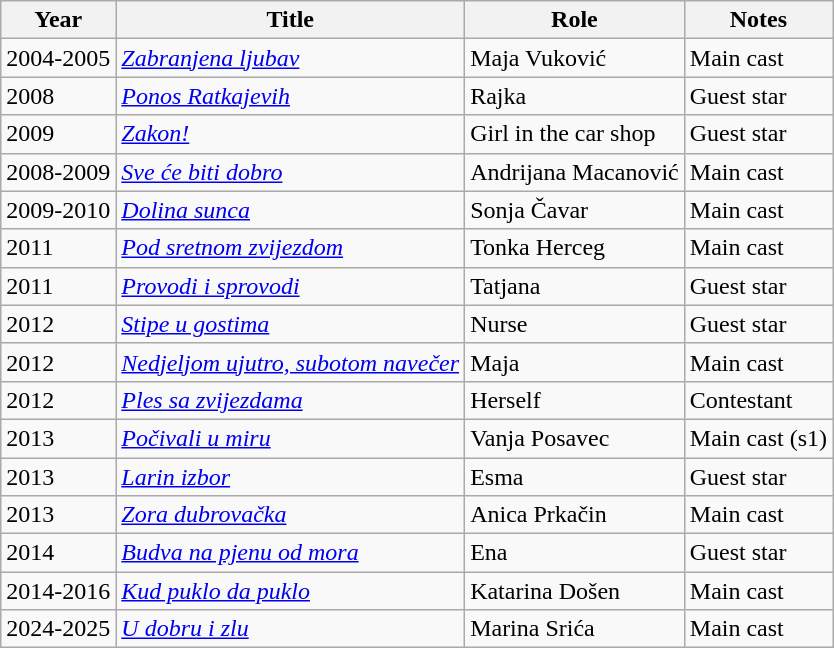<table class="wikitable sortable">
<tr>
<th>Year</th>
<th>Title</th>
<th>Role</th>
<th class="unsortable">Notes</th>
</tr>
<tr>
<td>2004-2005</td>
<td><em><a href='#'>Zabranjena ljubav</a></em></td>
<td>Maja Vuković</td>
<td>Main cast</td>
</tr>
<tr>
<td>2008</td>
<td><em><a href='#'>Ponos Ratkajevih</a></em></td>
<td>Rajka</td>
<td>Guest star</td>
</tr>
<tr>
<td>2009</td>
<td><em><a href='#'>Zakon!</a></em></td>
<td>Girl in the car shop</td>
<td>Guest star</td>
</tr>
<tr>
<td>2008-2009</td>
<td><em><a href='#'>Sve će biti dobro</a></em></td>
<td>Andrijana Macanović</td>
<td>Main cast</td>
</tr>
<tr>
<td>2009-2010</td>
<td><em><a href='#'>Dolina sunca</a></em></td>
<td>Sonja Čavar</td>
<td>Main cast</td>
</tr>
<tr>
<td>2011</td>
<td><em><a href='#'>Pod sretnom zvijezdom</a></em></td>
<td>Tonka Herceg</td>
<td>Main cast</td>
</tr>
<tr>
<td>2011</td>
<td><em><a href='#'>Provodi i sprovodi</a></em></td>
<td>Tatjana</td>
<td>Guest star</td>
</tr>
<tr>
<td>2012</td>
<td><em><a href='#'>Stipe u gostima</a></em></td>
<td>Nurse</td>
<td>Guest star</td>
</tr>
<tr>
<td>2012</td>
<td><em><a href='#'>Nedjeljom ujutro, subotom navečer</a></em></td>
<td>Maja</td>
<td>Main cast</td>
</tr>
<tr>
<td>2012</td>
<td><em><a href='#'>Ples sa zvijezdama</a></em></td>
<td>Herself</td>
<td>Contestant</td>
</tr>
<tr>
<td>2013</td>
<td><em><a href='#'>Počivali u miru</a></em></td>
<td>Vanja Posavec</td>
<td>Main cast (s1)</td>
</tr>
<tr>
<td>2013</td>
<td><em><a href='#'>Larin izbor</a></em></td>
<td>Esma</td>
<td>Guest star</td>
</tr>
<tr>
<td>2013</td>
<td><em><a href='#'>Zora dubrovačka</a></em></td>
<td>Anica Prkačin</td>
<td>Main cast</td>
</tr>
<tr>
<td>2014</td>
<td><em><a href='#'>Budva na pjenu od mora</a></em></td>
<td>Ena</td>
<td>Guest star</td>
</tr>
<tr>
<td>2014-2016</td>
<td><em><a href='#'>Kud puklo da puklo</a></em></td>
<td>Katarina Došen</td>
<td>Main cast</td>
</tr>
<tr>
<td>2024-2025</td>
<td><em><a href='#'>U dobru i zlu</a></em></td>
<td>Marina Srića</td>
<td>Main cast</td>
</tr>
</table>
